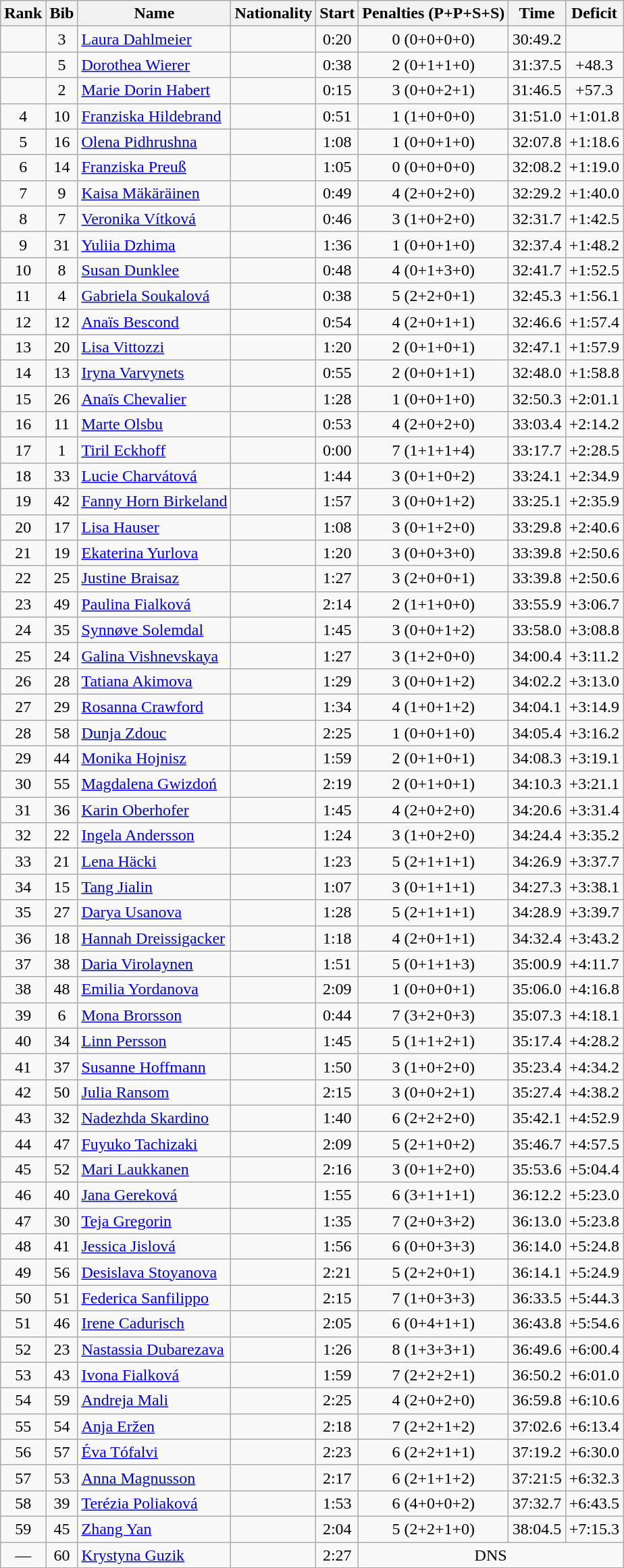<table class="wikitable sortable" style="text-align:center">
<tr>
<th>Rank</th>
<th>Bib</th>
<th>Name</th>
<th>Nationality</th>
<th>Start</th>
<th>Penalties (P+P+S+S)</th>
<th>Time</th>
<th>Deficit</th>
</tr>
<tr>
<td></td>
<td>3</td>
<td align=left><a href='#'>Laura Dahlmeier</a></td>
<td align=left></td>
<td>0:20</td>
<td>0 (0+0+0+0)</td>
<td>30:49.2</td>
<td></td>
</tr>
<tr>
<td></td>
<td>5</td>
<td align=left><a href='#'>Dorothea Wierer</a></td>
<td align=left></td>
<td>0:38</td>
<td>2 (0+1+1+0)</td>
<td>31:37.5</td>
<td>+48.3</td>
</tr>
<tr>
<td></td>
<td>2</td>
<td align=left><a href='#'>Marie Dorin Habert</a></td>
<td align=left></td>
<td>0:15</td>
<td>3 (0+0+2+1)</td>
<td>31:46.5</td>
<td>+57.3</td>
</tr>
<tr>
<td>4</td>
<td>10</td>
<td align=left><a href='#'>Franziska Hildebrand</a></td>
<td align=left></td>
<td>0:51</td>
<td>1 (1+0+0+0)</td>
<td>31:51.0</td>
<td>+1:01.8</td>
</tr>
<tr>
<td>5</td>
<td>16</td>
<td align=left><a href='#'>Olena Pidhrushna</a></td>
<td align=left></td>
<td>1:08</td>
<td>1 (0+0+1+0)</td>
<td>32:07.8</td>
<td>+1:18.6</td>
</tr>
<tr>
<td>6</td>
<td>14</td>
<td align=left><a href='#'>Franziska Preuß</a></td>
<td align=left></td>
<td>1:05</td>
<td>0 (0+0+0+0)</td>
<td>32:08.2</td>
<td>+1:19.0</td>
</tr>
<tr>
<td>7</td>
<td>9</td>
<td align=left><a href='#'>Kaisa Mäkäräinen</a></td>
<td align=left></td>
<td>0:49</td>
<td>4 (2+0+2+0)</td>
<td>32:29.2</td>
<td>+1:40.0</td>
</tr>
<tr>
<td>8</td>
<td>7</td>
<td align=left><a href='#'>Veronika Vítková</a></td>
<td align=left></td>
<td>0:46</td>
<td>3 (1+0+2+0)</td>
<td>32:31.7</td>
<td>+1:42.5</td>
</tr>
<tr>
<td>9</td>
<td>31</td>
<td align=left><a href='#'>Yuliia Dzhima</a></td>
<td align=left></td>
<td>1:36</td>
<td>1 (0+0+1+0)</td>
<td>32:37.4</td>
<td>+1:48.2</td>
</tr>
<tr>
<td>10</td>
<td>8</td>
<td align=left><a href='#'>Susan Dunklee</a></td>
<td align=left></td>
<td>0:48</td>
<td>4 (0+1+3+0)</td>
<td>32:41.7</td>
<td>+1:52.5</td>
</tr>
<tr>
<td>11</td>
<td>4</td>
<td align=left><a href='#'>Gabriela Soukalová</a></td>
<td align=left></td>
<td>0:38</td>
<td>5 (2+2+0+1)</td>
<td>32:45.3</td>
<td>+1:56.1</td>
</tr>
<tr>
<td>12</td>
<td>12</td>
<td align=left><a href='#'>Anaïs Bescond</a></td>
<td align=left></td>
<td>0:54</td>
<td>4 (2+0+1+1)</td>
<td>32:46.6</td>
<td>+1:57.4</td>
</tr>
<tr>
<td>13</td>
<td>20</td>
<td align=left><a href='#'>Lisa Vittozzi</a></td>
<td align=left></td>
<td>1:20</td>
<td>2 (0+1+0+1)</td>
<td>32:47.1</td>
<td>+1:57.9</td>
</tr>
<tr>
<td>14</td>
<td>13</td>
<td align=left><a href='#'>Iryna Varvynets</a></td>
<td align=left></td>
<td>0:55</td>
<td>2 (0+0+1+1)</td>
<td>32:48.0</td>
<td>+1:58.8</td>
</tr>
<tr>
<td>15</td>
<td>26</td>
<td align=left><a href='#'>Anaïs Chevalier</a></td>
<td align=left></td>
<td>1:28</td>
<td>1 (0+0+1+0)</td>
<td>32:50.3</td>
<td>+2:01.1</td>
</tr>
<tr>
<td>16</td>
<td>11</td>
<td align=left><a href='#'>Marte Olsbu</a></td>
<td align=left></td>
<td>0:53</td>
<td>4 (2+0+2+0)</td>
<td>33:03.4</td>
<td>+2:14.2</td>
</tr>
<tr>
<td>17</td>
<td>1</td>
<td align=left><a href='#'>Tiril Eckhoff</a></td>
<td align=left></td>
<td>0:00</td>
<td>7 (1+1+1+4)</td>
<td>33:17.7</td>
<td>+2:28.5</td>
</tr>
<tr>
<td>18</td>
<td>33</td>
<td align=left><a href='#'>Lucie Charvátová</a></td>
<td align=left></td>
<td>1:44</td>
<td>3 (0+1+0+2)</td>
<td>33:24.1</td>
<td>+2:34.9</td>
</tr>
<tr>
<td>19</td>
<td>42</td>
<td align=left><a href='#'>Fanny Horn Birkeland</a></td>
<td align=left></td>
<td>1:57</td>
<td>3 (0+0+1+2)</td>
<td>33:25.1</td>
<td>+2:35.9</td>
</tr>
<tr>
<td>20</td>
<td>17</td>
<td align=left><a href='#'>Lisa Hauser</a></td>
<td align=left></td>
<td>1:08</td>
<td>3 (0+1+2+0)</td>
<td>33:29.8</td>
<td>+2:40.6</td>
</tr>
<tr>
<td>21</td>
<td>19</td>
<td align=left><a href='#'>Ekaterina Yurlova</a></td>
<td align=left></td>
<td>1:20</td>
<td>3 (0+0+3+0)</td>
<td>33:39.8</td>
<td>+2:50.6</td>
</tr>
<tr>
<td>22</td>
<td>25</td>
<td align=left><a href='#'>Justine Braisaz</a></td>
<td align=left></td>
<td>1:27</td>
<td>3 (2+0+0+1)</td>
<td>33:39.8</td>
<td>+2:50.6</td>
</tr>
<tr>
<td>23</td>
<td>49</td>
<td align=left><a href='#'>Paulina Fialková</a></td>
<td align=left></td>
<td>2:14</td>
<td>2 (1+1+0+0)</td>
<td>33:55.9</td>
<td>+3:06.7</td>
</tr>
<tr>
<td>24</td>
<td>35</td>
<td align=left><a href='#'>Synnøve Solemdal</a></td>
<td align=left></td>
<td>1:45</td>
<td>3 (0+0+1+2)</td>
<td>33:58.0</td>
<td>+3:08.8</td>
</tr>
<tr>
<td>25</td>
<td>24</td>
<td align=left><a href='#'>Galina Vishnevskaya</a></td>
<td align=left></td>
<td>1:27</td>
<td>3 (1+2+0+0)</td>
<td>34:00.4</td>
<td>+3:11.2</td>
</tr>
<tr>
<td>26</td>
<td>28</td>
<td align=left><a href='#'>Tatiana Akimova</a></td>
<td align=left></td>
<td>1:29</td>
<td>3 (0+0+1+2)</td>
<td>34:02.2</td>
<td>+3:13.0</td>
</tr>
<tr>
<td>27</td>
<td>29</td>
<td align=left><a href='#'>Rosanna Crawford</a></td>
<td align=left></td>
<td>1:34</td>
<td>4 (1+0+1+2)</td>
<td>34:04.1</td>
<td>+3:14.9</td>
</tr>
<tr>
<td>28</td>
<td>58</td>
<td align=left><a href='#'>Dunja Zdouc</a></td>
<td align=left></td>
<td>2:25</td>
<td>1 (0+0+1+0)</td>
<td>34:05.4</td>
<td>+3:16.2</td>
</tr>
<tr>
<td>29</td>
<td>44</td>
<td align=left><a href='#'>Monika Hojnisz</a></td>
<td align=left></td>
<td>1:59</td>
<td>2 (0+1+0+1)</td>
<td>34:08.3</td>
<td>+3:19.1</td>
</tr>
<tr>
<td>30</td>
<td>55</td>
<td align=left><a href='#'>Magdalena Gwizdoń</a></td>
<td align=left></td>
<td>2:19</td>
<td>2 (0+1+0+1)</td>
<td>34:10.3</td>
<td>+3:21.1</td>
</tr>
<tr>
<td>31</td>
<td>36</td>
<td align=left><a href='#'>Karin Oberhofer</a></td>
<td align=left></td>
<td>1:45</td>
<td>4 (2+0+2+0)</td>
<td>34:20.6</td>
<td>+3:31.4</td>
</tr>
<tr>
<td>32</td>
<td>22</td>
<td align=left><a href='#'>Ingela Andersson</a></td>
<td align=left></td>
<td>1:24</td>
<td>3 (1+0+2+0)</td>
<td>34:24.4</td>
<td>+3:35.2</td>
</tr>
<tr>
<td>33</td>
<td>21</td>
<td align=left><a href='#'>Lena Häcki</a></td>
<td align=left></td>
<td>1:23</td>
<td>5 (2+1+1+1)</td>
<td>34:26.9</td>
<td>+3:37.7</td>
</tr>
<tr>
<td>34</td>
<td>15</td>
<td align=left><a href='#'>Tang Jialin</a></td>
<td align=left></td>
<td>1:07</td>
<td>3 (0+1+1+1)</td>
<td>34:27.3</td>
<td>+3:38.1</td>
</tr>
<tr>
<td>35</td>
<td>27</td>
<td align=left><a href='#'>Darya Usanova</a></td>
<td align=left></td>
<td>1:28</td>
<td>5 (2+1+1+1)</td>
<td>34:28.9</td>
<td>+3:39.7</td>
</tr>
<tr>
<td>36</td>
<td>18</td>
<td align=left><a href='#'>Hannah Dreissigacker</a></td>
<td align=left></td>
<td>1:18</td>
<td>4 (2+0+1+1)</td>
<td>34:32.4</td>
<td>+3:43.2</td>
</tr>
<tr>
<td>37</td>
<td>38</td>
<td align=left><a href='#'>Daria Virolaynen</a></td>
<td align=left></td>
<td>1:51</td>
<td>5 (0+1+1+3)</td>
<td>35:00.9</td>
<td>+4:11.7</td>
</tr>
<tr>
<td>38</td>
<td>48</td>
<td align=left><a href='#'>Emilia Yordanova</a></td>
<td align=left></td>
<td>2:09</td>
<td>1 (0+0+0+1)</td>
<td>35:06.0</td>
<td>+4:16.8</td>
</tr>
<tr>
<td>39</td>
<td>6</td>
<td align=left><a href='#'>Mona Brorsson</a></td>
<td align=left></td>
<td>0:44</td>
<td>7 (3+2+0+3)</td>
<td>35:07.3</td>
<td>+4:18.1</td>
</tr>
<tr>
<td>40</td>
<td>34</td>
<td align=left><a href='#'>Linn Persson</a></td>
<td align=left></td>
<td>1:45</td>
<td>5 (1+1+2+1)</td>
<td>35:17.4</td>
<td>+4:28.2</td>
</tr>
<tr>
<td>41</td>
<td>37</td>
<td align=left><a href='#'>Susanne Hoffmann</a></td>
<td align=left></td>
<td>1:50</td>
<td>3 (1+0+2+0)</td>
<td>35:23.4</td>
<td>+4:34.2</td>
</tr>
<tr>
<td>42</td>
<td>50</td>
<td align=left><a href='#'>Julia Ransom</a></td>
<td align=left></td>
<td>2:15</td>
<td>3 (0+0+2+1)</td>
<td>35:27.4</td>
<td>+4:38.2</td>
</tr>
<tr>
<td>43</td>
<td>32</td>
<td align=left><a href='#'>Nadezhda Skardino</a></td>
<td align=left></td>
<td>1:40</td>
<td>6 (2+2+2+0)</td>
<td>35:42.1</td>
<td>+4:52.9</td>
</tr>
<tr>
<td>44</td>
<td>47</td>
<td align=left><a href='#'>Fuyuko Tachizaki</a></td>
<td align=left></td>
<td>2:09</td>
<td>5 (2+1+0+2)</td>
<td>35:46.7</td>
<td>+4:57.5</td>
</tr>
<tr>
<td>45</td>
<td>52</td>
<td align=left><a href='#'>Mari Laukkanen</a></td>
<td align=left></td>
<td>2:16</td>
<td>3 (0+1+2+0)</td>
<td>35:53.6</td>
<td>+5:04.4</td>
</tr>
<tr>
<td>46</td>
<td>40</td>
<td align=left><a href='#'>Jana Gereková</a></td>
<td align=left></td>
<td>1:55</td>
<td>6 (3+1+1+1)</td>
<td>36:12.2</td>
<td>+5:23.0</td>
</tr>
<tr>
<td>47</td>
<td>30</td>
<td align=left><a href='#'>Teja Gregorin</a></td>
<td align=left></td>
<td>1:35</td>
<td>7 (2+0+3+2)</td>
<td>36:13.0</td>
<td>+5:23.8</td>
</tr>
<tr>
<td>48</td>
<td>41</td>
<td align=left><a href='#'>Jessica Jislová</a></td>
<td align=left></td>
<td>1:56</td>
<td>6 (0+0+3+3)</td>
<td>36:14.0</td>
<td>+5:24.8</td>
</tr>
<tr>
<td>49</td>
<td>56</td>
<td align=left><a href='#'>Desislava Stoyanova</a></td>
<td align=left></td>
<td>2:21</td>
<td>5 (2+2+0+1)</td>
<td>36:14.1</td>
<td>+5:24.9</td>
</tr>
<tr>
<td>50</td>
<td>51</td>
<td align=left><a href='#'>Federica Sanfilippo</a></td>
<td align=left></td>
<td>2:15</td>
<td>7 (1+0+3+3)</td>
<td>36:33.5</td>
<td>+5:44.3</td>
</tr>
<tr>
<td>51</td>
<td>46</td>
<td align=left><a href='#'>Irene Cadurisch</a></td>
<td align=left></td>
<td>2:05</td>
<td>6 (0+4+1+1)</td>
<td>36:43.8</td>
<td>+5:54.6</td>
</tr>
<tr>
<td>52</td>
<td>23</td>
<td align=left><a href='#'>Nastassia Dubarezava</a></td>
<td align=left></td>
<td>1:26</td>
<td>8 (1+3+3+1)</td>
<td>36:49.6</td>
<td>+6:00.4</td>
</tr>
<tr>
<td>53</td>
<td>43</td>
<td align=left><a href='#'>Ivona Fialková</a></td>
<td align=left></td>
<td>1:59</td>
<td>7 (2+2+2+1)</td>
<td>36:50.2</td>
<td>+6:01.0</td>
</tr>
<tr>
<td>54</td>
<td>59</td>
<td align=left><a href='#'>Andreja Mali</a></td>
<td align=left></td>
<td>2:25</td>
<td>4 (2+0+2+0)</td>
<td>36:59.8</td>
<td>+6:10.6</td>
</tr>
<tr>
<td>55</td>
<td>54</td>
<td align=left><a href='#'>Anja Eržen</a></td>
<td align=left></td>
<td>2:18</td>
<td>7 (2+2+1+2)</td>
<td>37:02.6</td>
<td>+6:13.4</td>
</tr>
<tr>
<td>56</td>
<td>57</td>
<td align=left><a href='#'>Éva Tófalvi</a></td>
<td align=left></td>
<td>2:23</td>
<td>6 (2+2+1+1)</td>
<td>37:19.2</td>
<td>+6:30.0</td>
</tr>
<tr>
<td>57</td>
<td>53</td>
<td align=left><a href='#'>Anna Magnusson</a></td>
<td align=left></td>
<td>2:17</td>
<td>6 (2+1+1+2)</td>
<td>37:21:5</td>
<td>+6:32.3</td>
</tr>
<tr>
<td>58</td>
<td>39</td>
<td align=left><a href='#'>Terézia Poliaková</a></td>
<td align=left></td>
<td>1:53</td>
<td>6 (4+0+0+2)</td>
<td>37:32.7</td>
<td>+6:43.5</td>
</tr>
<tr>
<td>59</td>
<td>45</td>
<td align=left><a href='#'>Zhang Yan</a></td>
<td align=left></td>
<td>2:04</td>
<td>5 (2+2+1+0)</td>
<td>38:04.5</td>
<td>+7:15.3</td>
</tr>
<tr>
<td>—</td>
<td>60</td>
<td align=left><a href='#'>Krystyna Guzik</a></td>
<td align=left></td>
<td>2:27</td>
<td colspan=3>DNS</td>
</tr>
</table>
